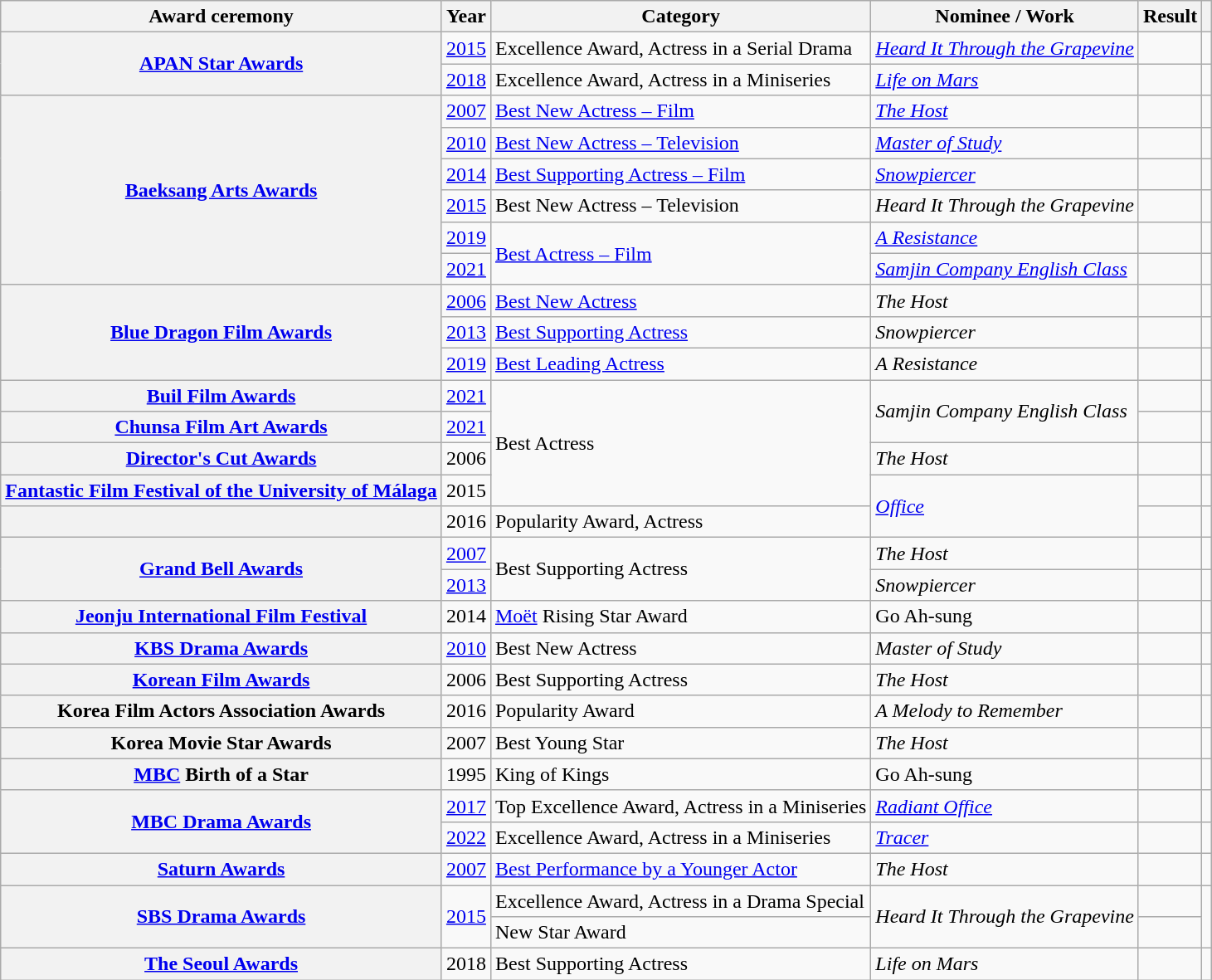<table class="wikitable plainrowheaders sortable">
<tr>
<th scope="col">Award ceremony</th>
<th scope="col">Year</th>
<th scope="col">Category</th>
<th scope="col">Nominee / Work</th>
<th scope="col">Result</th>
<th scope="col" class="unsortable"></th>
</tr>
<tr>
<th scope="row"  rowspan="2"><a href='#'>APAN Star Awards</a></th>
<td style="text-align:center"><a href='#'>2015</a></td>
<td>Excellence Award, Actress in a Serial Drama</td>
<td><em><a href='#'>Heard It Through the Grapevine</a></em></td>
<td></td>
<td style="text-align:center"></td>
</tr>
<tr>
<td style="text-align:center"><a href='#'>2018</a></td>
<td>Excellence Award, Actress in a Miniseries</td>
<td><em><a href='#'>Life on Mars</a></em></td>
<td></td>
<td style="text-align:center"></td>
</tr>
<tr>
<th scope="row"  rowspan="6"><a href='#'>Baeksang Arts Awards</a></th>
<td style="text-align:center"><a href='#'>2007</a></td>
<td><a href='#'>Best New Actress – Film</a></td>
<td><em><a href='#'>The Host</a></em></td>
<td></td>
<td style="text-align:center"></td>
</tr>
<tr>
<td style="text-align:center"><a href='#'>2010</a></td>
<td><a href='#'>Best New Actress – Television</a></td>
<td><em><a href='#'>Master of Study</a></em></td>
<td></td>
<td style="text-align:center"></td>
</tr>
<tr>
<td style="text-align:center"><a href='#'>2014</a></td>
<td><a href='#'>Best Supporting Actress – Film</a></td>
<td><em><a href='#'>Snowpiercer</a></em></td>
<td></td>
<td style="text-align:center"></td>
</tr>
<tr>
<td style="text-align:center"><a href='#'>2015</a></td>
<td>Best New Actress – Television</td>
<td><em>Heard It Through the Grapevine</em></td>
<td></td>
<td style="text-align:center"></td>
</tr>
<tr>
<td style="text-align:center"><a href='#'>2019</a></td>
<td rowspan="2"><a href='#'>Best Actress – Film</a></td>
<td><em><a href='#'>A Resistance</a></em></td>
<td></td>
<td style="text-align:center"></td>
</tr>
<tr>
<td style="text-align:center"><a href='#'>2021</a></td>
<td><em><a href='#'>Samjin Company English Class</a></em></td>
<td></td>
<td style="text-align:center"></td>
</tr>
<tr>
<th scope="row"  rowspan="3"><a href='#'>Blue Dragon Film Awards</a></th>
<td style="text-align:center"><a href='#'>2006</a></td>
<td><a href='#'>Best New Actress</a></td>
<td><em>The Host</em></td>
<td></td>
<td style="text-align:center"></td>
</tr>
<tr>
<td style="text-align:center"><a href='#'>2013</a></td>
<td><a href='#'>Best Supporting Actress</a></td>
<td><em>Snowpiercer</em></td>
<td></td>
<td style="text-align:center"></td>
</tr>
<tr>
<td style="text-align:center"><a href='#'>2019</a></td>
<td><a href='#'>Best Leading Actress</a></td>
<td><em>A Resistance</em></td>
<td></td>
<td style="text-align:center"></td>
</tr>
<tr>
<th scope="row"><a href='#'>Buil Film Awards</a></th>
<td style="text-align:center"><a href='#'>2021</a></td>
<td rowspan="4">Best Actress</td>
<td rowspan="2"><em>Samjin Company English Class</em></td>
<td></td>
<td style="text-align:center"></td>
</tr>
<tr>
<th scope="row"><a href='#'>Chunsa Film Art Awards</a></th>
<td style="text-align:center"><a href='#'>2021</a></td>
<td></td>
<td style="text-align:center"></td>
</tr>
<tr>
<th scope="row"><a href='#'>Director's Cut Awards</a></th>
<td style="text-align:center">2006</td>
<td><em>The Host</em></td>
<td></td>
<td style="text-align:center"></td>
</tr>
<tr>
<th scope="row"><a href='#'>Fantastic Film Festival of the University of Málaga</a></th>
<td style="text-align:center">2015</td>
<td rowspan="2"><em><a href='#'>Office</a></em></td>
<td></td>
<td style="text-align:center"></td>
</tr>
<tr>
<th scope="row"></th>
<td style="text-align:center">2016</td>
<td>Popularity Award, Actress</td>
<td></td>
<td style="text-align:center"></td>
</tr>
<tr>
<th scope="row"  rowspan="2"><a href='#'>Grand Bell Awards</a></th>
<td style="text-align:center"><a href='#'>2007</a></td>
<td rowspan="2">Best Supporting Actress</td>
<td><em>The Host</em></td>
<td></td>
<td style="text-align:center"></td>
</tr>
<tr>
<td style="text-align:center"><a href='#'>2013</a></td>
<td><em>Snowpiercer</em></td>
<td></td>
<td style="text-align:center"></td>
</tr>
<tr>
<th scope="row"><a href='#'>Jeonju International Film Festival</a></th>
<td style="text-align:center">2014</td>
<td><a href='#'>Moët</a> Rising Star Award</td>
<td>Go Ah-sung</td>
<td></td>
<td style="text-align:center"></td>
</tr>
<tr>
<th scope="row"><a href='#'>KBS Drama Awards</a></th>
<td style="text-align:center"><a href='#'>2010</a></td>
<td>Best New Actress</td>
<td><em>Master of Study</em></td>
<td></td>
<td style="text-align:center"></td>
</tr>
<tr>
<th scope="row"><a href='#'>Korean Film Awards</a></th>
<td style="text-align:center">2006</td>
<td>Best Supporting Actress</td>
<td><em>The Host</em></td>
<td></td>
<td style="text-align:center"></td>
</tr>
<tr>
<th scope="row">Korea Film Actors Association Awards</th>
<td style="text-align:center">2016</td>
<td>Popularity Award</td>
<td><em>A Melody to Remember</em></td>
<td></td>
<td style="text-align:center"></td>
</tr>
<tr>
<th scope="row">Korea Movie Star Awards</th>
<td style="text-align:center">2007</td>
<td>Best Young Star</td>
<td><em>The Host</em></td>
<td></td>
<td style="text-align:center"></td>
</tr>
<tr>
<th scope="row"><a href='#'>MBC</a> Birth of a Star</th>
<td style="text-align:center">1995</td>
<td>King of Kings</td>
<td>Go Ah-sung</td>
<td></td>
<td style="text-align:center"></td>
</tr>
<tr>
<th scope="row"  rowspan="2"><a href='#'>MBC Drama Awards</a></th>
<td style="text-align:center"><a href='#'>2017</a></td>
<td>Top Excellence Award, Actress in a Miniseries</td>
<td><em><a href='#'>Radiant Office</a></em></td>
<td></td>
<td style="text-align:center"></td>
</tr>
<tr>
<td style="text-align:center"><a href='#'>2022</a></td>
<td>Excellence Award, Actress in a Miniseries</td>
<td><em><a href='#'>Tracer</a></em></td>
<td></td>
<td style="text-align:center"></td>
</tr>
<tr>
<th scope="row"><a href='#'>Saturn Awards</a></th>
<td style="text-align:center"><a href='#'>2007</a></td>
<td><a href='#'>Best Performance by a Younger Actor</a></td>
<td><em>The Host</em></td>
<td></td>
<td style="text-align:center"></td>
</tr>
<tr>
<th scope="row"  rowspan="2"><a href='#'>SBS Drama Awards</a></th>
<td rowspan="2" style="text-align:center"><a href='#'>2015</a></td>
<td>Excellence Award, Actress in a Drama Special</td>
<td rowspan="2"><em>Heard It Through the Grapevine</em></td>
<td></td>
<td rowspan="2" style="text-align:center"></td>
</tr>
<tr>
<td>New Star Award</td>
<td></td>
</tr>
<tr>
<th scope="row"><a href='#'>The Seoul Awards</a></th>
<td style="text-align:center">2018</td>
<td>Best Supporting Actress</td>
<td><em>Life on Mars</em></td>
<td></td>
<td style="text-align:center"></td>
</tr>
</table>
